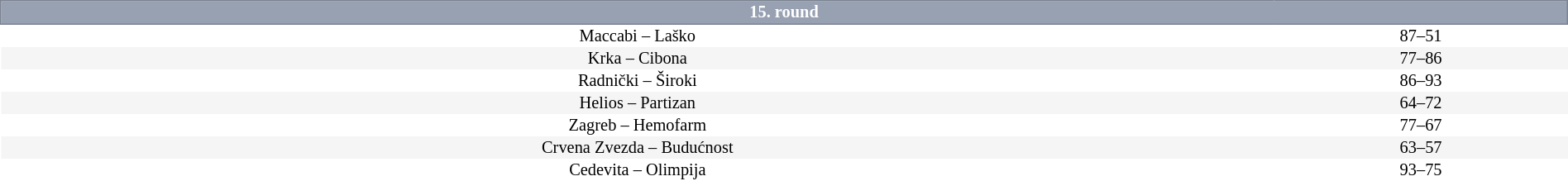<table border=0 cellspacing=0 cellpadding=1em style="font-size: 85%; border-collapse: collapse;" width=100%>
<tr>
<td colspan=5 bgcolor=#98A1B2 style="border:1px solid #7A8392; text-align:center; color:#FFFFFF;"><strong>15. round</strong></td>
</tr>
<tr style="text-align:center; background:#FFFFFF">
<td>Maccabi – Laško</td>
<td>87–51</td>
</tr>
<tr align=center bgcolor=#f5f5f5>
<td>Krka – Cibona</td>
<td>77–86</td>
</tr>
<tr style="text-align:center; background:#FFFFFF">
<td>Radnički – Široki</td>
<td>86–93</td>
</tr>
<tr align=center bgcolor=#f5f5f5>
<td>Helios – Partizan</td>
<td>64–72</td>
</tr>
<tr style="text-align:center; background:#FFFFFF">
<td>Zagreb – Hemofarm</td>
<td>77–67</td>
</tr>
<tr align=center bgcolor=#f5f5f5>
<td>Crvena Zvezda – Budućnost</td>
<td>63–57</td>
</tr>
<tr style="text-align:center; background:#FFFFFF">
<td>Cedevita – Olimpija</td>
<td>93–75</td>
</tr>
</table>
